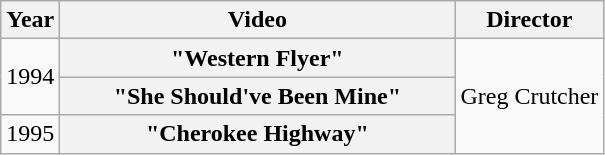<table class="wikitable plainrowheaders">
<tr>
<th>Year</th>
<th style="width:16em;">Video</th>
<th>Director</th>
</tr>
<tr>
<td rowspan="2">1994</td>
<th scope="row">"Western Flyer"</th>
<td rowspan="3">Greg Crutcher</td>
</tr>
<tr>
<th scope="row">"She Should've Been Mine"</th>
</tr>
<tr>
<td>1995</td>
<th scope="row">"Cherokee Highway"</th>
</tr>
</table>
